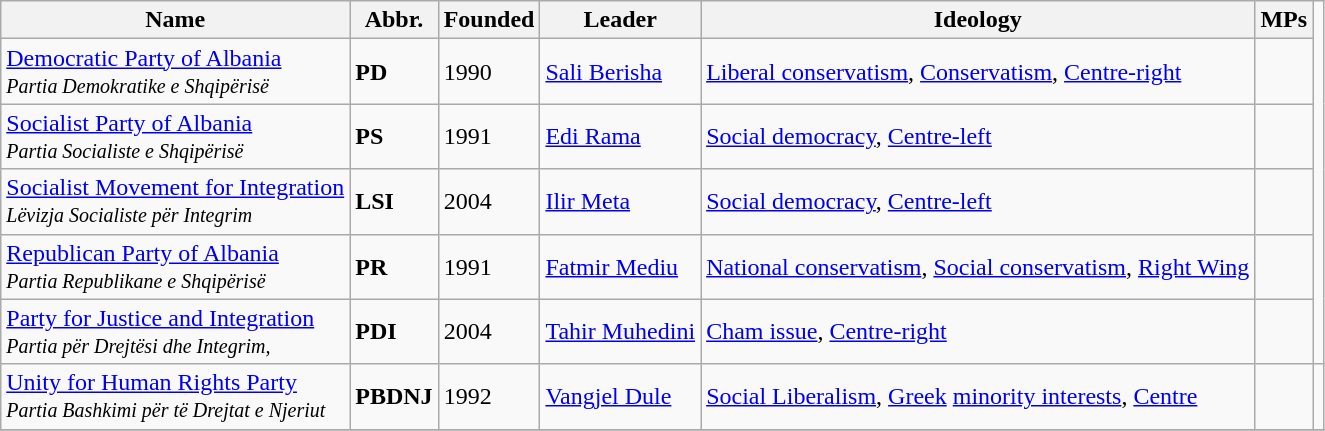<table class="wikitable">
<tr>
<th>Name</th>
<th>Abbr.</th>
<th>Founded</th>
<th>Leader</th>
<th>Ideology</th>
<th>MPs</th>
</tr>
<tr>
<td><a href='#'>Democratic Party of Albania</a><br><small><em>Partia Demokratike e Shqipërisë</em></small></td>
<td><strong>PD</strong></td>
<td>1990</td>
<td><a href='#'>Sali Berisha</a></td>
<td><a href='#'>Liberal conservatism</a>, <a href='#'>Conservatism</a>, <a href='#'>Centre-right</a></td>
<td align="left"></td>
</tr>
<tr>
<td><a href='#'>Socialist Party of Albania</a><br><small><em>Partia Socialiste e Shqipërisë</em></small></td>
<td><strong>PS</strong></td>
<td>1991</td>
<td><a href='#'>Edi Rama</a></td>
<td><a href='#'>Social democracy</a>, <a href='#'>Centre-left</a></td>
<td align="left"></td>
</tr>
<tr>
<td><a href='#'>Socialist Movement for Integration</a><br><small><em>Lëvizja Socialiste për Integrim</em></small></td>
<td><strong>LSI</strong></td>
<td>2004</td>
<td><a href='#'>Ilir Meta</a></td>
<td><a href='#'>Social democracy</a>, <a href='#'>Centre-left</a></td>
<td align="left"></td>
</tr>
<tr>
<td><a href='#'>Republican Party of Albania</a><br><small><em> Partia Republikane e Shqipërisë</em></small></td>
<td><strong>PR</strong></td>
<td>1991</td>
<td><a href='#'>Fatmir Mediu</a></td>
<td><a href='#'>National conservatism</a>, <a href='#'>Social conservatism</a>, <a href='#'>Right Wing</a></td>
<td align="left"></td>
</tr>
<tr>
<td><a href='#'>Party for Justice and Integration</a><br><small><em>Partia për Drejtësi dhe Integrim,</em></small></td>
<td><strong>PDI</strong></td>
<td>2004</td>
<td><a href='#'>Tahir Muhedini</a></td>
<td><a href='#'>Cham issue</a>, <a href='#'>Centre-right</a></td>
<td align="left"></td>
</tr>
<tr>
<td><a href='#'>Unity for Human Rights Party</a><br><small><em>Partia Bashkimi për të Drejtat e Njeriut</em></small></td>
<td><strong>PBDNJ</strong></td>
<td>1992</td>
<td><a href='#'>Vangjel Dule</a></td>
<td><a href='#'>Social Liberalism</a>, <a href='#'>Greek</a> <a href='#'>minority interests</a>, <a href='#'>Centre</a></td>
<td align="left"></td>
<td></td>
</tr>
<tr>
</tr>
</table>
